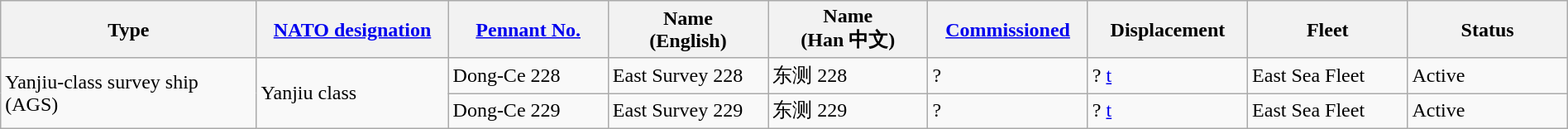<table class="wikitable sortable"  style="margin:auto; width:100%;">
<tr>
<th style="text-align:center; width:16%;">Type</th>
<th style="text-align:center; width:12%;"><a href='#'>NATO designation</a></th>
<th style="text-align:center; width:10%;"><a href='#'>Pennant No.</a></th>
<th style="text-align:center; width:10%;">Name<br>(English)</th>
<th style="text-align:center; width:10%;">Name<br>(Han 中文)</th>
<th style="text-align:center; width:10%;"><a href='#'>Commissioned</a></th>
<th style="text-align:center; width:10%;">Displacement</th>
<th style="text-align:center; width:10%;">Fleet</th>
<th style="text-align:center; width:10%;">Status</th>
</tr>
<tr>
<td rowspan="2">Yanjiu-class survey ship (AGS)</td>
<td rowspan="2">Yanjiu class</td>
<td>Dong-Ce 228</td>
<td>East Survey 228</td>
<td>东测 228</td>
<td>?</td>
<td>? <a href='#'>t</a></td>
<td>East Sea Fleet</td>
<td><span>Active</span></td>
</tr>
<tr>
<td>Dong-Ce 229</td>
<td>East Survey 229</td>
<td>东测 229</td>
<td>?</td>
<td>? <a href='#'>t</a></td>
<td>East Sea Fleet</td>
<td><span>Active</span></td>
</tr>
</table>
